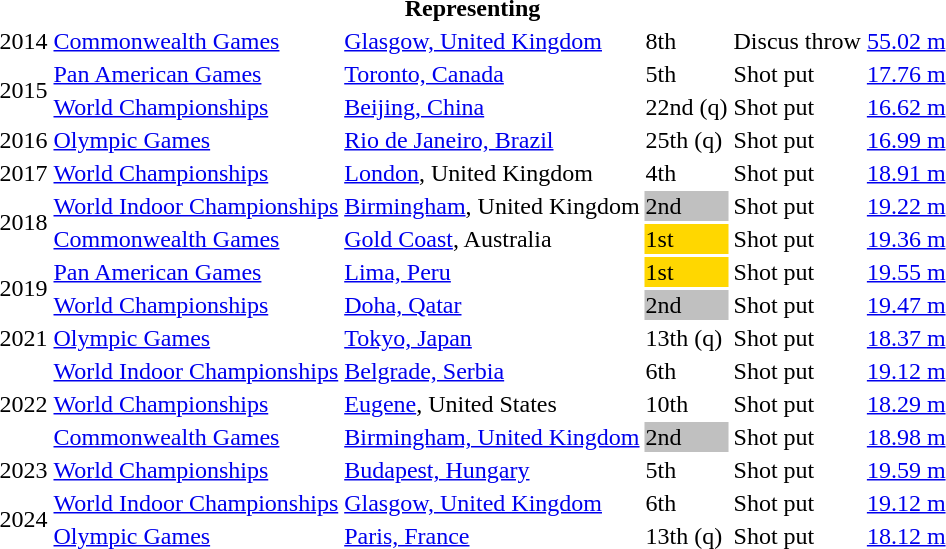<table>
<tr>
<th colspan="6">Representing </th>
</tr>
<tr>
<td>2014</td>
<td><a href='#'>Commonwealth Games</a></td>
<td><a href='#'>Glasgow, United Kingdom</a></td>
<td>8th</td>
<td>Discus throw</td>
<td><a href='#'>55.02 m</a></td>
</tr>
<tr>
<td rowspan=2>2015</td>
<td><a href='#'>Pan American Games</a></td>
<td><a href='#'>Toronto, Canada</a></td>
<td>5th</td>
<td>Shot put</td>
<td><a href='#'>17.76 m</a></td>
</tr>
<tr>
<td><a href='#'>World Championships</a></td>
<td><a href='#'>Beijing, China</a></td>
<td>22nd (q)</td>
<td>Shot put</td>
<td><a href='#'>16.62 m</a></td>
</tr>
<tr>
<td>2016</td>
<td><a href='#'>Olympic Games</a></td>
<td><a href='#'>Rio de Janeiro, Brazil</a></td>
<td>25th (q)</td>
<td>Shot put</td>
<td><a href='#'>16.99 m</a></td>
</tr>
<tr>
<td>2017</td>
<td><a href='#'>World Championships</a></td>
<td><a href='#'>London</a>, United Kingdom</td>
<td>4th</td>
<td>Shot put</td>
<td><a href='#'>18.91 m</a></td>
</tr>
<tr>
<td rowspan=2>2018</td>
<td><a href='#'>World Indoor Championships</a></td>
<td><a href='#'>Birmingham</a>, United Kingdom</td>
<td bgcolor=silver>2nd</td>
<td>Shot put</td>
<td><a href='#'>19.22 m</a></td>
</tr>
<tr>
<td><a href='#'>Commonwealth Games</a></td>
<td><a href='#'>Gold Coast</a>, Australia</td>
<td bgcolor=gold>1st</td>
<td>Shot put</td>
<td><a href='#'>19.36 m</a></td>
</tr>
<tr>
<td rowspan=2>2019</td>
<td><a href='#'>Pan American Games</a></td>
<td><a href='#'>Lima, Peru</a></td>
<td bgcolor=gold>1st</td>
<td>Shot put</td>
<td><a href='#'>19.55 m</a></td>
</tr>
<tr>
<td><a href='#'>World Championships</a></td>
<td><a href='#'>Doha, Qatar</a></td>
<td bgcolor=silver>2nd</td>
<td>Shot put</td>
<td><a href='#'>19.47 m</a></td>
</tr>
<tr>
<td>2021</td>
<td><a href='#'>Olympic Games</a></td>
<td><a href='#'>Tokyo, Japan</a></td>
<td>13th (q)</td>
<td>Shot put</td>
<td><a href='#'>18.37 m</a></td>
</tr>
<tr>
<td rowspan=3>2022</td>
<td><a href='#'>World Indoor Championships</a></td>
<td><a href='#'>Belgrade, Serbia</a></td>
<td>6th</td>
<td>Shot put</td>
<td><a href='#'>19.12 m</a></td>
</tr>
<tr>
<td><a href='#'>World Championships</a></td>
<td><a href='#'>Eugene</a>, United States</td>
<td>10th</td>
<td>Shot put</td>
<td><a href='#'>18.29 m</a></td>
</tr>
<tr>
<td><a href='#'>Commonwealth Games</a></td>
<td><a href='#'>Birmingham, United Kingdom</a></td>
<td bgcolor=silver>2nd</td>
<td>Shot put</td>
<td><a href='#'>18.98 m</a></td>
</tr>
<tr>
<td>2023</td>
<td><a href='#'>World Championships</a></td>
<td><a href='#'>Budapest, Hungary</a></td>
<td>5th</td>
<td>Shot put</td>
<td><a href='#'>19.59 m</a></td>
</tr>
<tr>
<td rowspan=2>2024</td>
<td><a href='#'>World Indoor Championships</a></td>
<td><a href='#'>Glasgow, United Kingdom</a></td>
<td>6th</td>
<td>Shot put</td>
<td><a href='#'>19.12 m</a></td>
</tr>
<tr>
<td><a href='#'>Olympic Games</a></td>
<td><a href='#'>Paris, France</a></td>
<td>13th (q)</td>
<td>Shot put</td>
<td><a href='#'>18.12 m</a></td>
</tr>
</table>
